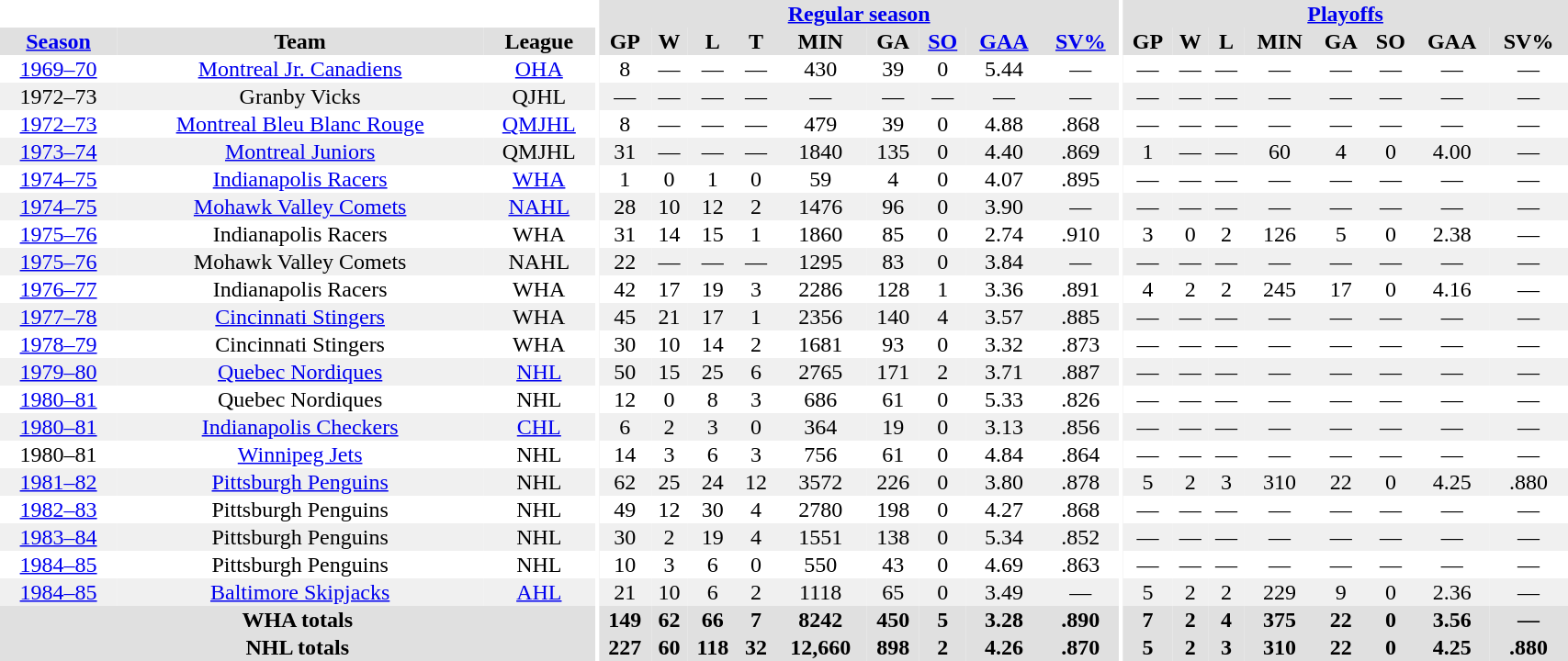<table border="0" cellpadding="1" cellspacing="0" style="width:90%; text-align:center;">
<tr bgcolor="#e0e0e0">
<th colspan="3" bgcolor="#ffffff"></th>
<th rowspan="99" bgcolor="#ffffff"></th>
<th colspan="9" bgcolor="#e0e0e0"><a href='#'>Regular season</a></th>
<th rowspan="99" bgcolor="#ffffff"></th>
<th colspan="8" bgcolor="#e0e0e0"><a href='#'>Playoffs</a></th>
</tr>
<tr bgcolor="#e0e0e0">
<th><a href='#'>Season</a></th>
<th>Team</th>
<th>League</th>
<th>GP</th>
<th>W</th>
<th>L</th>
<th>T</th>
<th>MIN</th>
<th>GA</th>
<th><a href='#'>SO</a></th>
<th><a href='#'>GAA</a></th>
<th><a href='#'>SV%</a></th>
<th>GP</th>
<th>W</th>
<th>L</th>
<th>MIN</th>
<th>GA</th>
<th>SO</th>
<th>GAA</th>
<th>SV%</th>
</tr>
<tr>
<td><a href='#'>1969–70</a></td>
<td><a href='#'>Montreal Jr. Canadiens</a></td>
<td><a href='#'>OHA</a></td>
<td>8</td>
<td>—</td>
<td>—</td>
<td>—</td>
<td>430</td>
<td>39</td>
<td>0</td>
<td>5.44</td>
<td>—</td>
<td>—</td>
<td>—</td>
<td>—</td>
<td>—</td>
<td>—</td>
<td>—</td>
<td>—</td>
<td>—</td>
</tr>
<tr bgcolor="#f0f0f0">
<td>1972–73</td>
<td>Granby Vicks</td>
<td>QJHL</td>
<td>—</td>
<td>—</td>
<td>—</td>
<td>—</td>
<td>—</td>
<td>—</td>
<td>—</td>
<td>—</td>
<td>—</td>
<td>—</td>
<td>—</td>
<td>—</td>
<td>—</td>
<td>—</td>
<td>—</td>
<td>—</td>
<td>—</td>
</tr>
<tr>
<td><a href='#'>1972–73</a></td>
<td><a href='#'>Montreal Bleu Blanc Rouge</a></td>
<td><a href='#'>QMJHL</a></td>
<td>8</td>
<td>—</td>
<td>—</td>
<td>—</td>
<td>479</td>
<td>39</td>
<td>0</td>
<td>4.88</td>
<td>.868</td>
<td>—</td>
<td>—</td>
<td>—</td>
<td>—</td>
<td>—</td>
<td>—</td>
<td>—</td>
<td>—</td>
</tr>
<tr bgcolor="#f0f0f0">
<td><a href='#'>1973–74</a></td>
<td><a href='#'>Montreal Juniors</a></td>
<td>QMJHL</td>
<td>31</td>
<td>—</td>
<td>—</td>
<td>—</td>
<td>1840</td>
<td>135</td>
<td>0</td>
<td>4.40</td>
<td>.869</td>
<td>1</td>
<td>—</td>
<td>—</td>
<td>60</td>
<td>4</td>
<td>0</td>
<td>4.00</td>
<td>—</td>
</tr>
<tr>
<td><a href='#'>1974–75</a></td>
<td><a href='#'>Indianapolis Racers</a></td>
<td><a href='#'>WHA</a></td>
<td>1</td>
<td>0</td>
<td>1</td>
<td>0</td>
<td>59</td>
<td>4</td>
<td>0</td>
<td>4.07</td>
<td>.895</td>
<td>—</td>
<td>—</td>
<td>—</td>
<td>—</td>
<td>—</td>
<td>—</td>
<td>—</td>
<td>—</td>
</tr>
<tr bgcolor="#f0f0f0">
<td><a href='#'>1974–75</a></td>
<td><a href='#'>Mohawk Valley Comets</a></td>
<td><a href='#'>NAHL</a></td>
<td>28</td>
<td>10</td>
<td>12</td>
<td>2</td>
<td>1476</td>
<td>96</td>
<td>0</td>
<td>3.90</td>
<td>—</td>
<td>—</td>
<td>—</td>
<td>—</td>
<td>—</td>
<td>—</td>
<td>—</td>
<td>—</td>
<td>—</td>
</tr>
<tr>
<td><a href='#'>1975–76</a></td>
<td>Indianapolis Racers</td>
<td>WHA</td>
<td>31</td>
<td>14</td>
<td>15</td>
<td>1</td>
<td>1860</td>
<td>85</td>
<td>0</td>
<td>2.74</td>
<td>.910</td>
<td>3</td>
<td>0</td>
<td>2</td>
<td>126</td>
<td>5</td>
<td>0</td>
<td>2.38</td>
<td>—</td>
</tr>
<tr bgcolor="#f0f0f0">
<td><a href='#'>1975–76</a></td>
<td>Mohawk Valley Comets</td>
<td>NAHL</td>
<td>22</td>
<td>—</td>
<td>—</td>
<td>—</td>
<td>1295</td>
<td>83</td>
<td>0</td>
<td>3.84</td>
<td>—</td>
<td>—</td>
<td>—</td>
<td>—</td>
<td>—</td>
<td>—</td>
<td>—</td>
<td>—</td>
<td>—</td>
</tr>
<tr>
<td><a href='#'>1976–77</a></td>
<td>Indianapolis Racers</td>
<td>WHA</td>
<td>42</td>
<td>17</td>
<td>19</td>
<td>3</td>
<td>2286</td>
<td>128</td>
<td>1</td>
<td>3.36</td>
<td>.891</td>
<td>4</td>
<td>2</td>
<td>2</td>
<td>245</td>
<td>17</td>
<td>0</td>
<td>4.16</td>
<td>—</td>
</tr>
<tr bgcolor="#f0f0f0">
<td><a href='#'>1977–78</a></td>
<td><a href='#'>Cincinnati Stingers</a></td>
<td>WHA</td>
<td>45</td>
<td>21</td>
<td>17</td>
<td>1</td>
<td>2356</td>
<td>140</td>
<td>4</td>
<td>3.57</td>
<td>.885</td>
<td>—</td>
<td>—</td>
<td>—</td>
<td>—</td>
<td>—</td>
<td>—</td>
<td>—</td>
<td>—</td>
</tr>
<tr>
<td><a href='#'>1978–79</a></td>
<td>Cincinnati Stingers</td>
<td>WHA</td>
<td>30</td>
<td>10</td>
<td>14</td>
<td>2</td>
<td>1681</td>
<td>93</td>
<td>0</td>
<td>3.32</td>
<td>.873</td>
<td>—</td>
<td>—</td>
<td>—</td>
<td>—</td>
<td>—</td>
<td>—</td>
<td>—</td>
<td>—</td>
</tr>
<tr bgcolor="#f0f0f0">
<td><a href='#'>1979–80</a></td>
<td><a href='#'>Quebec Nordiques</a></td>
<td><a href='#'>NHL</a></td>
<td>50</td>
<td>15</td>
<td>25</td>
<td>6</td>
<td>2765</td>
<td>171</td>
<td>2</td>
<td>3.71</td>
<td>.887</td>
<td>—</td>
<td>—</td>
<td>—</td>
<td>—</td>
<td>—</td>
<td>—</td>
<td>—</td>
<td>—</td>
</tr>
<tr>
<td><a href='#'>1980–81</a></td>
<td>Quebec Nordiques</td>
<td>NHL</td>
<td>12</td>
<td>0</td>
<td>8</td>
<td>3</td>
<td>686</td>
<td>61</td>
<td>0</td>
<td>5.33</td>
<td>.826</td>
<td>—</td>
<td>—</td>
<td>—</td>
<td>—</td>
<td>—</td>
<td>—</td>
<td>—</td>
<td>—</td>
</tr>
<tr bgcolor="#f0f0f0">
<td><a href='#'>1980–81</a></td>
<td><a href='#'>Indianapolis Checkers</a></td>
<td><a href='#'>CHL</a></td>
<td>6</td>
<td>2</td>
<td>3</td>
<td>0</td>
<td>364</td>
<td>19</td>
<td>0</td>
<td>3.13</td>
<td>.856</td>
<td>—</td>
<td>—</td>
<td>—</td>
<td>—</td>
<td>—</td>
<td>—</td>
<td>—</td>
<td>—</td>
</tr>
<tr>
<td>1980–81</td>
<td><a href='#'>Winnipeg Jets</a></td>
<td>NHL</td>
<td>14</td>
<td>3</td>
<td>6</td>
<td>3</td>
<td>756</td>
<td>61</td>
<td>0</td>
<td>4.84</td>
<td>.864</td>
<td>—</td>
<td>—</td>
<td>—</td>
<td>—</td>
<td>—</td>
<td>—</td>
<td>—</td>
<td>—</td>
</tr>
<tr bgcolor="#f0f0f0">
<td><a href='#'>1981–82</a></td>
<td><a href='#'>Pittsburgh Penguins</a></td>
<td>NHL</td>
<td>62</td>
<td>25</td>
<td>24</td>
<td>12</td>
<td>3572</td>
<td>226</td>
<td>0</td>
<td>3.80</td>
<td>.878</td>
<td>5</td>
<td>2</td>
<td>3</td>
<td>310</td>
<td>22</td>
<td>0</td>
<td>4.25</td>
<td>.880</td>
</tr>
<tr>
<td><a href='#'>1982–83</a></td>
<td>Pittsburgh Penguins</td>
<td>NHL</td>
<td>49</td>
<td>12</td>
<td>30</td>
<td>4</td>
<td>2780</td>
<td>198</td>
<td>0</td>
<td>4.27</td>
<td>.868</td>
<td>—</td>
<td>—</td>
<td>—</td>
<td>—</td>
<td>—</td>
<td>—</td>
<td>—</td>
<td>—</td>
</tr>
<tr bgcolor="#f0f0f0">
<td><a href='#'>1983–84</a></td>
<td>Pittsburgh Penguins</td>
<td>NHL</td>
<td>30</td>
<td>2</td>
<td>19</td>
<td>4</td>
<td>1551</td>
<td>138</td>
<td>0</td>
<td>5.34</td>
<td>.852</td>
<td>—</td>
<td>—</td>
<td>—</td>
<td>—</td>
<td>—</td>
<td>—</td>
<td>—</td>
<td>—</td>
</tr>
<tr>
<td><a href='#'>1984–85</a></td>
<td>Pittsburgh Penguins</td>
<td>NHL</td>
<td>10</td>
<td>3</td>
<td>6</td>
<td>0</td>
<td>550</td>
<td>43</td>
<td>0</td>
<td>4.69</td>
<td>.863</td>
<td>—</td>
<td>—</td>
<td>—</td>
<td>—</td>
<td>—</td>
<td>—</td>
<td>—</td>
<td>—</td>
</tr>
<tr bgcolor="#f0f0f0">
<td><a href='#'>1984–85</a></td>
<td><a href='#'>Baltimore Skipjacks</a></td>
<td><a href='#'>AHL</a></td>
<td>21</td>
<td>10</td>
<td>6</td>
<td>2</td>
<td>1118</td>
<td>65</td>
<td>0</td>
<td>3.49</td>
<td>—</td>
<td>5</td>
<td>2</td>
<td>2</td>
<td>229</td>
<td>9</td>
<td>0</td>
<td>2.36</td>
<td>—</td>
</tr>
<tr bgcolor="#e0e0e0">
<th colspan=3>WHA totals</th>
<th>149</th>
<th>62</th>
<th>66</th>
<th>7</th>
<th>8242</th>
<th>450</th>
<th>5</th>
<th>3.28</th>
<th>.890</th>
<th>7</th>
<th>2</th>
<th>4</th>
<th>375</th>
<th>22</th>
<th>0</th>
<th>3.56</th>
<th>—</th>
</tr>
<tr bgcolor="#e0e0e0">
<th colspan=3>NHL totals</th>
<th>227</th>
<th>60</th>
<th>118</th>
<th>32</th>
<th>12,660</th>
<th>898</th>
<th>2</th>
<th>4.26</th>
<th>.870</th>
<th>5</th>
<th>2</th>
<th>3</th>
<th>310</th>
<th>22</th>
<th>0</th>
<th>4.25</th>
<th>.880</th>
</tr>
</table>
